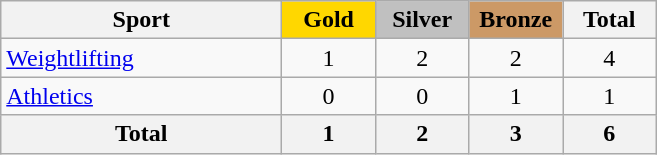<table class="wikitable sortable" style="text-align:center;">
<tr>
<th width=180>Sport</th>
<th scope="col" style="background:gold; width:55px;">Gold</th>
<th scope="col" style="background:silver; width:55px;">Silver</th>
<th scope="col" style="background:#cc9966; width:55px;">Bronze</th>
<th width=55>Total</th>
</tr>
<tr>
<td align=left><a href='#'>Weightlifting</a></td>
<td>1</td>
<td>2</td>
<td>2</td>
<td>4</td>
</tr>
<tr>
<td align=left><a href='#'>Athletics</a></td>
<td>0</td>
<td>0</td>
<td>1</td>
<td>1</td>
</tr>
<tr class="sortbottom">
<th>Total</th>
<th>1</th>
<th>2</th>
<th>3</th>
<th>6</th>
</tr>
</table>
